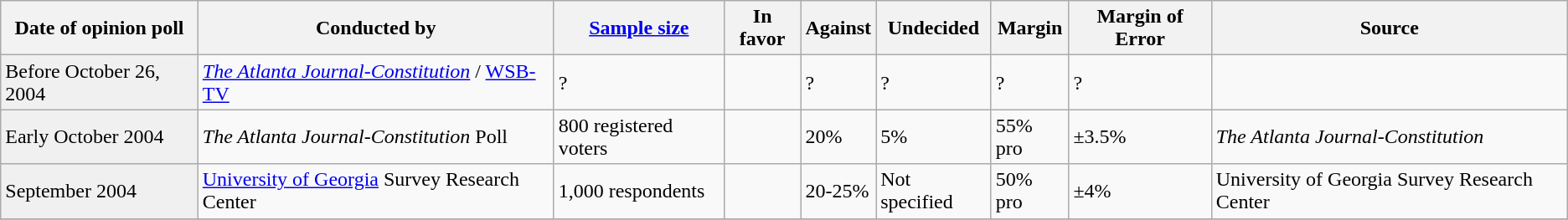<table class="wikitable">
<tr>
<th>Date of opinion poll</th>
<th>Conducted by</th>
<th><a href='#'>Sample size</a></th>
<th>In favor</th>
<th>Against</th>
<th>Undecided</th>
<th>Margin</th>
<th>Margin of Error</th>
<th>Source</th>
</tr>
<tr>
<td style="background:#f0f0f0;">Before October 26, 2004</td>
<td><em><a href='#'>The Atlanta Journal-Constitution</a></em> / <a href='#'>WSB-TV</a></td>
<td>?</td>
<td></td>
<td>?</td>
<td>?</td>
<td>?</td>
<td>?</td>
<td></td>
</tr>
<tr>
<td style="background:#f0f0f0;">Early October 2004</td>
<td><em>The Atlanta Journal-Constitution</em> Poll</td>
<td>800 registered voters</td>
<td></td>
<td>20%</td>
<td>5%</td>
<td>55% pro</td>
<td>±3.5%</td>
<td><em>The Atlanta Journal-Constitution</em></td>
</tr>
<tr>
<td style="background:#f0f0f0;">September 2004</td>
<td><a href='#'>University of Georgia</a> Survey Research Center</td>
<td>1,000 respondents</td>
<td></td>
<td>20-25%</td>
<td>Not specified</td>
<td>50% pro</td>
<td>±4%</td>
<td>University of Georgia Survey Research Center</td>
</tr>
<tr>
</tr>
</table>
